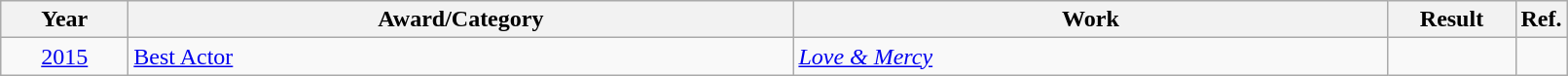<table class=wikitable>
<tr>
<th scope="col" style="width:5em;">Year</th>
<th scope="col" style="width:28em;">Award/Category</th>
<th scope="col" style="width:25em;">Work</th>
<th scope="col" style="width:5em;">Result</th>
<th>Ref.</th>
</tr>
<tr>
<td style="text-align:center;"><a href='#'>2015</a></td>
<td><a href='#'>Best Actor</a></td>
<td><em><a href='#'>Love & Mercy</a></em></td>
<td></td>
<td></td>
</tr>
</table>
